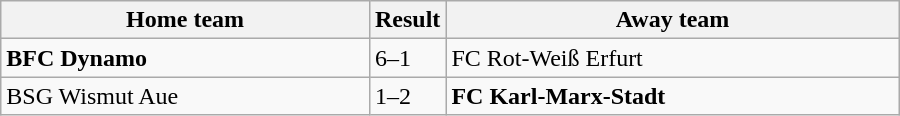<table class="wikitable" style="width:600px;">
<tr>
<th>Home team</th>
<th style="width:40px;">Result</th>
<th>Away team</th>
</tr>
<tr>
<td><strong>BFC Dynamo</strong></td>
<td>6–1</td>
<td>FC Rot-Weiß Erfurt</td>
</tr>
<tr>
<td>BSG Wismut Aue</td>
<td>1–2</td>
<td><strong>FC Karl-Marx-Stadt</strong></td>
</tr>
</table>
